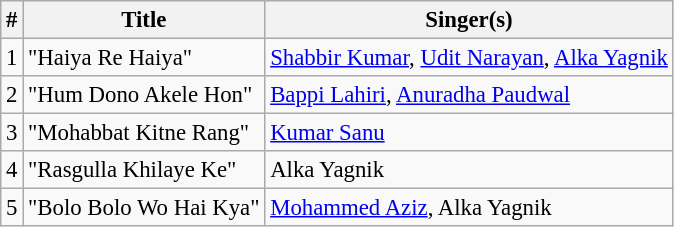<table class="wikitable" style="font-size:95%;">
<tr>
<th>#</th>
<th>Title</th>
<th>Singer(s)</th>
</tr>
<tr>
<td>1</td>
<td>"Haiya Re Haiya"</td>
<td><a href='#'>Shabbir Kumar</a>, <a href='#'>Udit Narayan</a>, <a href='#'>Alka Yagnik</a></td>
</tr>
<tr>
<td>2</td>
<td>"Hum Dono Akele Hon"</td>
<td><a href='#'>Bappi Lahiri</a>, <a href='#'>Anuradha Paudwal</a></td>
</tr>
<tr>
<td>3</td>
<td>"Mohabbat Kitne Rang"</td>
<td><a href='#'>Kumar Sanu</a></td>
</tr>
<tr>
<td>4</td>
<td>"Rasgulla Khilaye Ke"</td>
<td>Alka Yagnik</td>
</tr>
<tr>
<td>5</td>
<td>"Bolo Bolo Wo Hai Kya"</td>
<td><a href='#'>Mohammed Aziz</a>, Alka Yagnik</td>
</tr>
</table>
